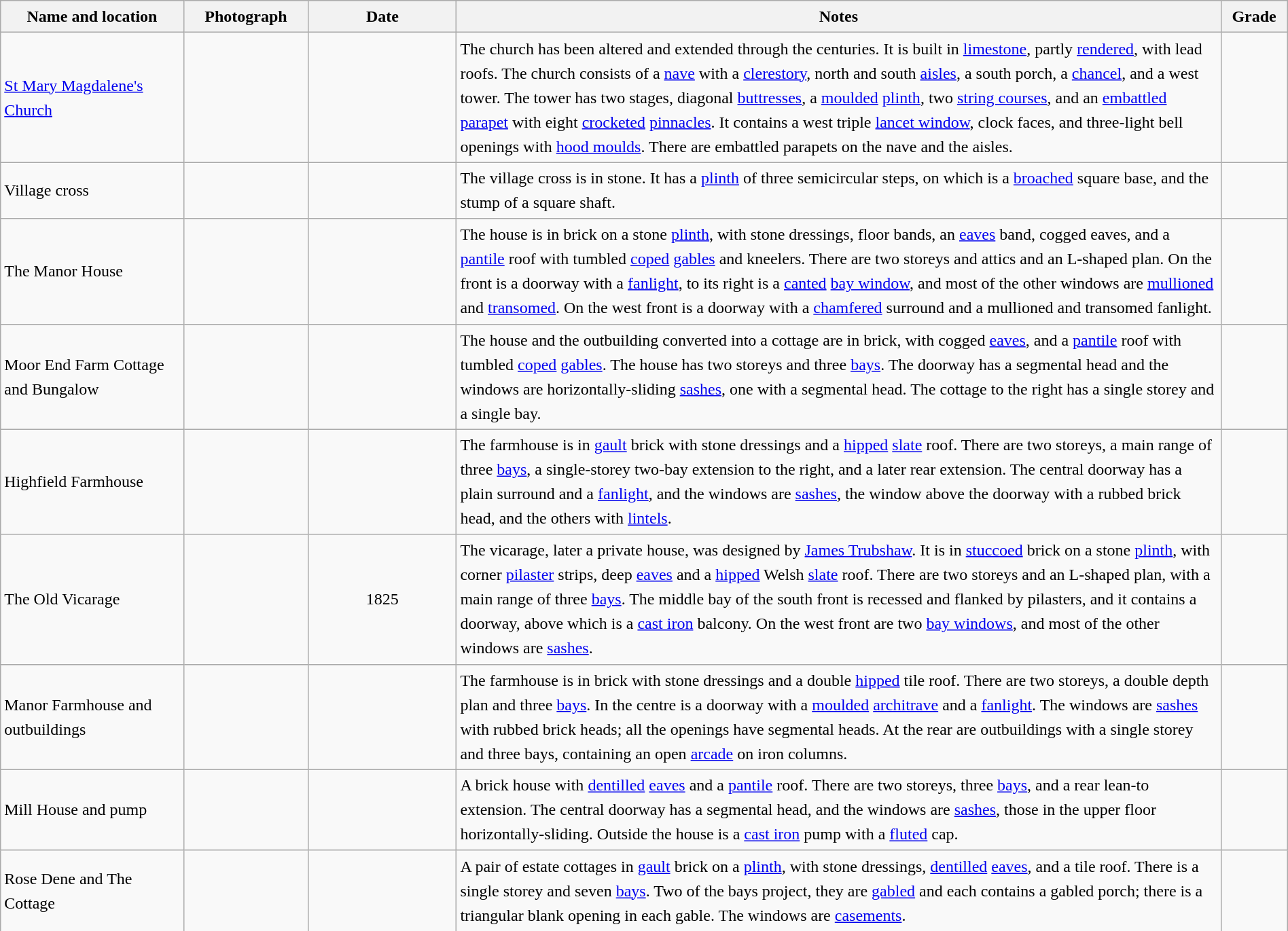<table class="wikitable sortable plainrowheaders" style="width:100%; border:0px; text-align:left; line-height:150%">
<tr>
<th scope="col"  style="width:150px">Name and location</th>
<th scope="col"  style="width:100px" class="unsortable">Photograph</th>
<th scope="col"  style="width:120px">Date</th>
<th scope="col"  style="width:650px" class="unsortable">Notes</th>
<th scope="col"  style="width:50px">Grade</th>
</tr>
<tr>
<td><a href='#'>St Mary Magdalene's Church</a><br><small></small></td>
<td></td>
<td align="center"></td>
<td>The church has been altered and extended through the centuries.  It is built in <a href='#'>limestone</a>, partly <a href='#'>rendered</a>, with lead roofs.  The church consists of a <a href='#'>nave</a> with a <a href='#'>clerestory</a>, north and south <a href='#'>aisles</a>, a south porch, a <a href='#'>chancel</a>, and a west tower.  The tower has two stages, diagonal <a href='#'>buttresses</a>, a <a href='#'>moulded</a> <a href='#'>plinth</a>, two <a href='#'>string courses</a>, and an <a href='#'>embattled</a> <a href='#'>parapet</a> with eight <a href='#'>crocketed</a> <a href='#'>pinnacles</a>.  It contains a west triple <a href='#'>lancet window</a>, clock faces, and three-light bell openings with <a href='#'>hood moulds</a>.  There are embattled parapets on the nave and the aisles.</td>
<td align="center" ></td>
</tr>
<tr>
<td>Village cross<br><small></small></td>
<td></td>
<td align="center"></td>
<td>The village cross is in stone.  It has a <a href='#'>plinth</a> of three semicircular steps, on which is a <a href='#'>broached</a> square base, and the stump of a square shaft.</td>
<td align="center" ></td>
</tr>
<tr>
<td>The Manor House<br><small></small></td>
<td></td>
<td align="center"></td>
<td>The house is in brick on a stone <a href='#'>plinth</a>, with stone dressings, floor bands, an <a href='#'>eaves</a> band, cogged eaves, and a <a href='#'>pantile</a> roof with tumbled <a href='#'>coped</a> <a href='#'>gables</a> and kneelers.  There are two storeys and attics and an L-shaped plan.  On the front is a doorway with a <a href='#'>fanlight</a>, to its right is a <a href='#'>canted</a> <a href='#'>bay window</a>, and most of the other windows are <a href='#'>mullioned</a> and <a href='#'>transomed</a>. On the west front is a doorway with a <a href='#'>chamfered</a> surround and a mullioned and transomed fanlight.</td>
<td align="center" ></td>
</tr>
<tr>
<td>Moor End Farm Cottage and Bungalow<br><small></small></td>
<td></td>
<td align="center"></td>
<td>The house and the outbuilding converted into a cottage are in brick, with cogged <a href='#'>eaves</a>, and a <a href='#'>pantile</a> roof with tumbled <a href='#'>coped</a> <a href='#'>gables</a>.  The house has two storeys and three <a href='#'>bays</a>.  The doorway has a segmental head and the windows are horizontally-sliding <a href='#'>sashes</a>, one with a segmental head.  The cottage to the right has a single storey and a single bay.</td>
<td align="center" ></td>
</tr>
<tr>
<td>Highfield Farmhouse<br><small></small></td>
<td></td>
<td align="center"></td>
<td>The farmhouse is in <a href='#'>gault</a> brick with stone dressings and a <a href='#'>hipped</a> <a href='#'>slate</a> roof.  There are two storeys, a main range of three <a href='#'>bays</a>, a single-storey two-bay extension to the right, and a later rear extension.  The central doorway has a plain surround and a <a href='#'>fanlight</a>, and the windows are <a href='#'>sashes</a>, the window above the doorway with a rubbed brick head, and the others with <a href='#'>lintels</a>.</td>
<td align="center" ></td>
</tr>
<tr>
<td>The Old Vicarage<br><small></small></td>
<td></td>
<td align="center">1825</td>
<td>The vicarage, later a private house, was designed by <a href='#'>James Trubshaw</a>.  It is in <a href='#'>stuccoed</a> brick on a stone <a href='#'>plinth</a>, with corner <a href='#'>pilaster</a> strips, deep <a href='#'>eaves</a> and a <a href='#'>hipped</a> Welsh <a href='#'>slate</a> roof.  There are two storeys and an L-shaped plan, with a main range of three <a href='#'>bays</a>.  The middle bay of the south front is recessed and flanked by pilasters, and it contains a doorway, above which is a <a href='#'>cast iron</a> balcony.  On the west front are two <a href='#'>bay windows</a>, and most of the other windows are <a href='#'>sashes</a>.</td>
<td align="center" ></td>
</tr>
<tr>
<td>Manor Farmhouse and outbuildings<br><small></small></td>
<td></td>
<td align="center"></td>
<td>The farmhouse is in brick with stone dressings and a double <a href='#'>hipped</a> tile roof.  There are two storeys, a double depth plan and three <a href='#'>bays</a>.  In the centre is a doorway with a <a href='#'>moulded</a> <a href='#'>architrave</a> and a <a href='#'>fanlight</a>.  The windows are <a href='#'>sashes</a> with rubbed brick heads; all the openings have segmental heads. At the rear are outbuildings with a single storey and three bays, containing an open <a href='#'>arcade</a> on iron columns.</td>
<td align="center" ></td>
</tr>
<tr>
<td>Mill House and pump<br><small></small></td>
<td></td>
<td align="center"></td>
<td>A brick house with <a href='#'>dentilled</a> <a href='#'>eaves</a> and a <a href='#'>pantile</a> roof.  There are two storeys, three <a href='#'>bays</a>, and a rear lean-to extension.  The central doorway has a segmental head, and the windows are <a href='#'>sashes</a>, those in the upper floor horizontally-sliding.  Outside the house is a <a href='#'>cast iron</a> pump with a <a href='#'>fluted</a> cap.</td>
<td align="center" ></td>
</tr>
<tr>
<td>Rose Dene and The Cottage<br><small></small></td>
<td></td>
<td align="center"></td>
<td>A pair of estate cottages in <a href='#'>gault</a> brick on a <a href='#'>plinth</a>, with stone dressings, <a href='#'>dentilled</a> <a href='#'>eaves</a>, and a tile roof.  There is a single storey and seven <a href='#'>bays</a>.  Two of the bays project, they are <a href='#'>gabled</a> and each contains a gabled porch; there is a triangular blank opening in each gable.  The windows are <a href='#'>casements</a>.</td>
<td align="center" ></td>
</tr>
<tr>
</tr>
</table>
